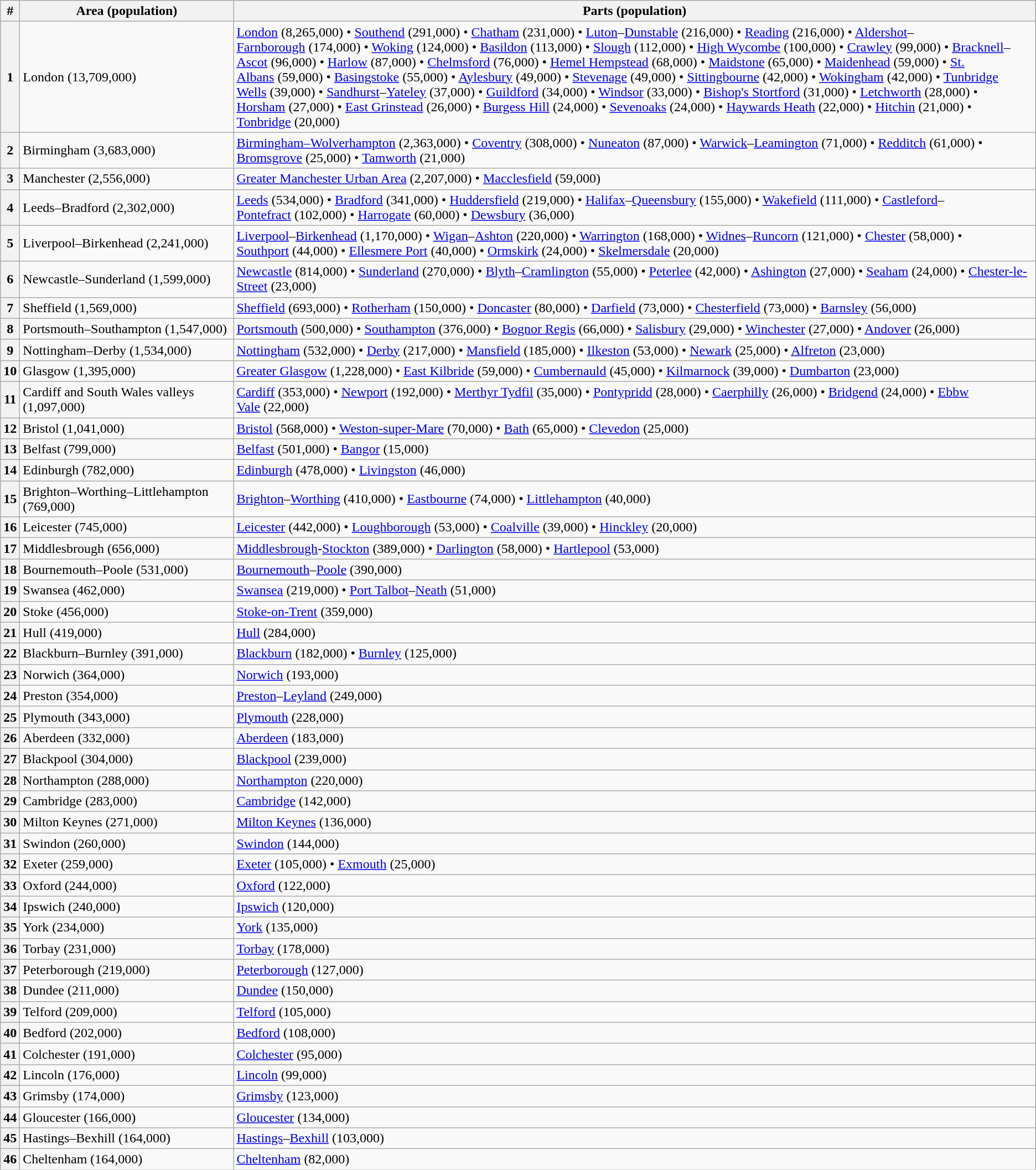<table class="wikitable sortable">
<tr>
<th>#</th>
<th style="width:250px;">Area (population)</th>
<th>Parts (population)</th>
</tr>
<tr>
<th>1</th>
<td>London (13,709,000)</td>
<td><a href='#'>London</a> (8,265,000) • <a href='#'>Southend</a> (291,000) • <a href='#'>Chatham</a> (231,000) • <a href='#'>Luton</a>–<a href='#'>Dunstable</a> (216,000) • <a href='#'>Reading</a> (216,000) • <a href='#'>Aldershot</a>–<a href='#'>Farnborough</a> (174,000) • <a href='#'>Woking</a> (124,000) • <a href='#'>Basildon</a> (113,000) • <a href='#'>Slough</a> (112,000) • <a href='#'>High Wycombe</a> (100,000) • <a href='#'>Crawley</a> (99,000) • <a href='#'>Bracknell</a>–<a href='#'>Ascot</a> (96,000) • <a href='#'>Harlow</a> (87,000) • <a href='#'>Chelmsford</a> (76,000) • <a href='#'>Hemel Hempstead</a> (68,000) • <a href='#'>Maidstone</a> (65,000) • <a href='#'>Maidenhead</a> (59,000) • <a href='#'>St. Albans</a> (59,000) • <a href='#'>Basingstoke</a> (55,000) • <a href='#'>Aylesbury</a> (49,000) • <a href='#'>Stevenage</a> (49,000) • <a href='#'>Sittingbourne</a> (42,000) • <a href='#'>Wokingham</a> (42,000) • <a href='#'>Tunbridge Wells</a> (39,000) • <a href='#'>Sandhurst</a>–<a href='#'>Yateley</a> (37,000) • <a href='#'>Guildford</a> (34,000) • <a href='#'>Windsor</a> (33,000) • <a href='#'>Bishop's Stortford</a> (31,000) • <a href='#'>Letchworth</a> (28,000) • <a href='#'>Horsham</a> (27,000) • <a href='#'>East Grinstead</a> (26,000) • <a href='#'>Burgess Hill</a> (24,000) • <a href='#'>Sevenoaks</a> (24,000) • <a href='#'>Haywards Heath</a> (22,000) • <a href='#'>Hitchin</a> (21,000) • <a href='#'>Tonbridge</a> (20,000)</td>
</tr>
<tr>
<th>2</th>
<td>Birmingham (3,683,000)</td>
<td><a href='#'>Birmingham–Wolverhampton</a> (2,363,000) • <a href='#'>Coventry</a> (308,000) • <a href='#'>Nuneaton</a> (87,000) • <a href='#'>Warwick</a>–<a href='#'>Leamington</a> (71,000) • <a href='#'>Redditch</a> (61,000) • <a href='#'>Bromsgrove</a> (25,000) • <a href='#'>Tamworth</a> (21,000)</td>
</tr>
<tr>
<th>3</th>
<td>Manchester (2,556,000)</td>
<td><a href='#'>Greater Manchester Urban Area</a> (2,207,000) • <a href='#'>Macclesfield</a> (59,000)</td>
</tr>
<tr>
<th>4</th>
<td>Leeds–Bradford (2,302,000)</td>
<td><a href='#'>Leeds</a> (534,000) • <a href='#'>Bradford</a> (341,000) • <a href='#'>Huddersfield</a> (219,000) • <a href='#'>Halifax</a>–<a href='#'>Queensbury</a> (155,000) • <a href='#'>Wakefield</a> (111,000) • <a href='#'>Castleford</a>–<a href='#'>Pontefract</a> (102,000) • <a href='#'>Harrogate</a> (60,000) • <a href='#'>Dewsbury</a> (36,000)</td>
</tr>
<tr>
<th>5</th>
<td>Liverpool–Birkenhead (2,241,000)</td>
<td><a href='#'>Liverpool</a>–<a href='#'>Birkenhead</a> (1,170,000) • <a href='#'>Wigan</a>–<a href='#'>Ashton</a> (220,000) • <a href='#'>Warrington</a> (168,000) • <a href='#'>Widnes</a>–<a href='#'>Runcorn</a> (121,000) • <a href='#'>Chester</a> (58,000) • <a href='#'>Southport</a> (44,000) • <a href='#'>Ellesmere Port</a> (40,000) • <a href='#'>Ormskirk</a> (24,000) • <a href='#'>Skelmersdale</a> (20,000)</td>
</tr>
<tr>
<th>6</th>
<td>Newcastle–Sunderland (1,599,000)</td>
<td><a href='#'>Newcastle</a> (814,000) • <a href='#'>Sunderland</a> (270,000) • <a href='#'>Blyth</a>–<a href='#'>Cramlington</a> (55,000) • <a href='#'>Peterlee</a> (42,000) • <a href='#'>Ashington</a> (27,000) • <a href='#'>Seaham</a> (24,000) • <a href='#'>Chester-le-Street</a> (23,000)</td>
</tr>
<tr>
<th>7</th>
<td>Sheffield (1,569,000)</td>
<td><a href='#'>Sheffield</a> (693,000) • <a href='#'>Rotherham</a> (150,000) • <a href='#'>Doncaster</a> (80,000) • <a href='#'>Darfield</a> (73,000) • <a href='#'>Chesterfield</a> (73,000) • <a href='#'>Barnsley</a> (56,000)</td>
</tr>
<tr>
<th>8</th>
<td>Portsmouth–Southampton (1,547,000)</td>
<td><a href='#'>Portsmouth</a> (500,000) • <a href='#'>Southampton</a> (376,000) • <a href='#'>Bognor Regis</a> (66,000) • <a href='#'>Salisbury</a> (29,000) • <a href='#'>Winchester</a> (27,000) • <a href='#'>Andover</a> (26,000)</td>
</tr>
<tr>
<th>9</th>
<td>Nottingham–Derby (1,534,000)</td>
<td><a href='#'>Nottingham</a> (532,000) • <a href='#'>Derby</a> (217,000) • <a href='#'>Mansfield</a> (185,000) • <a href='#'>Ilkeston</a> (53,000) • <a href='#'>Newark</a> (25,000) • <a href='#'>Alfreton</a> (23,000)</td>
</tr>
<tr>
<th>10</th>
<td>Glasgow (1,395,000)</td>
<td><a href='#'>Greater Glasgow</a> (1,228,000) • <a href='#'>East Kilbride</a> (59,000) • <a href='#'>Cumbernauld</a> (45,000) • <a href='#'>Kilmarnock</a> (39,000) • <a href='#'>Dumbarton</a> (23,000)</td>
</tr>
<tr>
<th>11</th>
<td>Cardiff and South Wales valleys (1,097,000)</td>
<td><a href='#'>Cardiff</a> (353,000) • <a href='#'>Newport</a> (192,000) • <a href='#'>Merthyr Tydfil</a> (35,000) • <a href='#'>Pontypridd</a> (28,000) • <a href='#'>Caerphilly</a> (26,000) • <a href='#'>Bridgend</a> (24,000) • <a href='#'>Ebbw Vale</a> (22,000)</td>
</tr>
<tr>
<th>12</th>
<td>Bristol (1,041,000)</td>
<td><a href='#'>Bristol</a> (568,000) • <a href='#'>Weston-super-Mare</a> (70,000) • <a href='#'>Bath</a> (65,000) • <a href='#'>Clevedon</a> (25,000)</td>
</tr>
<tr>
<th>13</th>
<td>Belfast (799,000)</td>
<td><a href='#'>Belfast</a> (501,000) • <a href='#'>Bangor</a> (15,000)</td>
</tr>
<tr>
<th>14</th>
<td>Edinburgh (782,000)</td>
<td><a href='#'>Edinburgh</a> (478,000) • <a href='#'>Livingston</a> (46,000)</td>
</tr>
<tr>
<th>15</th>
<td>Brighton–Worthing–Littlehampton (769,000)</td>
<td><a href='#'>Brighton</a>–<a href='#'>Worthing</a> (410,000) • <a href='#'>Eastbourne</a> (74,000) • <a href='#'>Littlehampton</a> (40,000)</td>
</tr>
<tr>
<th>16</th>
<td>Leicester (745,000)</td>
<td><a href='#'>Leicester</a> (442,000) • <a href='#'>Loughborough</a> (53,000) • <a href='#'>Coalville</a> (39,000) • <a href='#'>Hinckley</a> (20,000)</td>
</tr>
<tr>
<th>17</th>
<td>Middlesbrough (656,000)</td>
<td><a href='#'>Middlesbrough</a>-<a href='#'>Stockton</a> (389,000) • <a href='#'>Darlington</a> (58,000) • <a href='#'>Hartlepool</a> (53,000)</td>
</tr>
<tr>
<th>18</th>
<td>Bournemouth–Poole (531,000)</td>
<td><a href='#'>Bournemouth</a>–<a href='#'>Poole</a> (390,000)</td>
</tr>
<tr>
<th>19</th>
<td>Swansea (462,000)</td>
<td><a href='#'>Swansea</a> (219,000) • <a href='#'>Port Talbot</a>–<a href='#'>Neath</a> (51,000)</td>
</tr>
<tr>
<th>20</th>
<td>Stoke (456,000)</td>
<td><a href='#'>Stoke-on-Trent</a> (359,000)</td>
</tr>
<tr>
<th>21</th>
<td>Hull (419,000)</td>
<td><a href='#'>Hull</a> (284,000)</td>
</tr>
<tr>
<th>22</th>
<td>Blackburn–Burnley (391,000)</td>
<td><a href='#'>Blackburn</a> (182,000) • <a href='#'>Burnley</a> (125,000)</td>
</tr>
<tr>
<th>23</th>
<td>Norwich (364,000)</td>
<td><a href='#'>Norwich</a> (193,000)</td>
</tr>
<tr>
<th>24</th>
<td>Preston (354,000)</td>
<td><a href='#'>Preston</a>–<a href='#'>Leyland</a> (249,000)</td>
</tr>
<tr>
<th>25</th>
<td>Plymouth (343,000)</td>
<td><a href='#'>Plymouth</a> (228,000)</td>
</tr>
<tr>
<th>26</th>
<td>Aberdeen (332,000)</td>
<td><a href='#'>Aberdeen</a> (183,000)</td>
</tr>
<tr>
<th>27</th>
<td>Blackpool (304,000)</td>
<td><a href='#'>Blackpool</a> (239,000)</td>
</tr>
<tr>
<th>28</th>
<td>Northampton (288,000)</td>
<td><a href='#'>Northampton</a> (220,000)</td>
</tr>
<tr>
<th>29</th>
<td>Cambridge (283,000)</td>
<td><a href='#'>Cambridge</a> (142,000)</td>
</tr>
<tr>
<th>30</th>
<td>Milton Keynes (271,000)</td>
<td><a href='#'>Milton Keynes</a> (136,000)</td>
</tr>
<tr>
<th>31</th>
<td>Swindon (260,000)</td>
<td><a href='#'>Swindon</a> (144,000)</td>
</tr>
<tr>
<th>32</th>
<td>Exeter (259,000)</td>
<td><a href='#'>Exeter</a> (105,000) • <a href='#'>Exmouth</a> (25,000)</td>
</tr>
<tr>
<th>33</th>
<td>Oxford (244,000)</td>
<td><a href='#'>Oxford</a> (122,000)</td>
</tr>
<tr>
<th>34</th>
<td>Ipswich (240,000)</td>
<td><a href='#'>Ipswich</a> (120,000)</td>
</tr>
<tr>
<th>35</th>
<td>York (234,000)</td>
<td><a href='#'>York</a> (135,000)</td>
</tr>
<tr>
<th>36</th>
<td>Torbay (231,000)</td>
<td><a href='#'>Torbay</a> (178,000)</td>
</tr>
<tr>
<th>37</th>
<td>Peterborough (219,000)</td>
<td><a href='#'>Peterborough</a> (127,000)</td>
</tr>
<tr>
<th>38</th>
<td>Dundee (211,000)</td>
<td><a href='#'>Dundee</a> (150,000)</td>
</tr>
<tr>
<th>39</th>
<td>Telford (209,000)</td>
<td><a href='#'>Telford</a> (105,000)</td>
</tr>
<tr>
<th>40</th>
<td>Bedford (202,000)</td>
<td><a href='#'>Bedford</a> (108,000)</td>
</tr>
<tr>
<th>41</th>
<td>Colchester (191,000)</td>
<td><a href='#'>Colchester</a> (95,000)</td>
</tr>
<tr>
<th>42</th>
<td>Lincoln (176,000)</td>
<td><a href='#'>Lincoln</a> (99,000)</td>
</tr>
<tr>
<th>43</th>
<td>Grimsby (174,000)</td>
<td><a href='#'>Grimsby</a> (123,000)</td>
</tr>
<tr>
<th>44</th>
<td>Gloucester (166,000)</td>
<td><a href='#'>Gloucester</a> (134,000)</td>
</tr>
<tr>
<th>45</th>
<td>Hastings–Bexhill (164,000)</td>
<td><a href='#'>Hastings</a>–<a href='#'>Bexhill</a> (103,000)</td>
</tr>
<tr>
<th>46</th>
<td>Cheltenham (164,000)</td>
<td><a href='#'>Cheltenham</a> (82,000)</td>
</tr>
</table>
